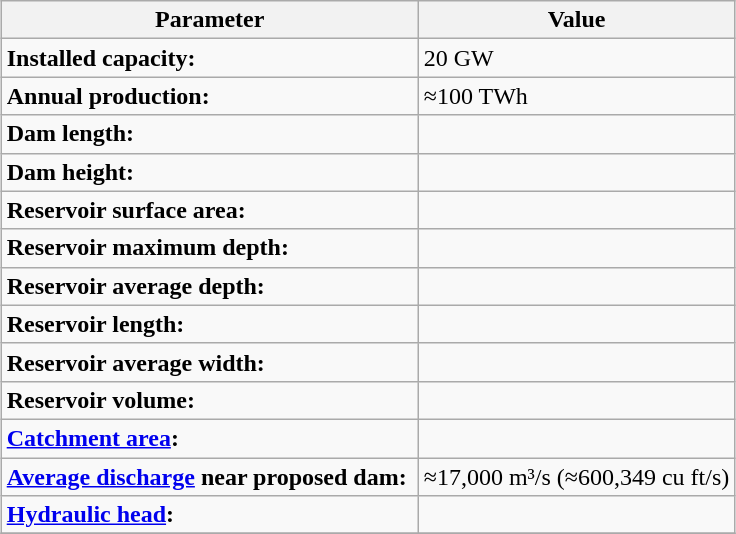<table class="wikitable sortable" style="margin:1em auto;">
<tr>
<th>Parameter</th>
<th>Value</th>
</tr>
<tr>
<td><strong>Installed capacity:</strong></td>
<td>20 GW</td>
</tr>
<tr>
<td><strong>Annual production:</strong></td>
<td>≈100 TWh</td>
</tr>
<tr>
<td><strong>Dam length:</strong></td>
<td></td>
</tr>
<tr>
<td><strong>Dam height:</strong></td>
<td></td>
</tr>
<tr>
<td><strong>Reservoir surface area:</strong></td>
<td></td>
</tr>
<tr>
<td><strong>Reservoir maximum depth:</strong></td>
<td></td>
</tr>
<tr>
<td><strong>Reservoir average depth:</strong></td>
<td></td>
</tr>
<tr>
<td><strong>Reservoir length:</strong></td>
<td></td>
</tr>
<tr>
<td><strong>Reservoir average width:</strong></td>
<td></td>
</tr>
<tr>
<td><strong>Reservoir volume:</strong></td>
<td></td>
</tr>
<tr>
<td><strong><a href='#'>Catchment area</a>:</strong></td>
<td> </td>
</tr>
<tr>
<td><strong><a href='#'>Average discharge</a> near proposed dam:</strong> </td>
<td>≈17,000 m³/s (≈600,349 cu ft/s)</td>
</tr>
<tr>
<td><strong><a href='#'>Hydraulic head</a>:</strong></td>
<td></td>
</tr>
<tr>
</tr>
</table>
